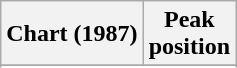<table class="wikitable sortable plainrowheaders">
<tr>
<th>Chart (1987)</th>
<th>Peak<br>position</th>
</tr>
<tr>
</tr>
<tr>
</tr>
<tr>
</tr>
<tr>
</tr>
<tr>
</tr>
<tr>
</tr>
<tr>
</tr>
</table>
